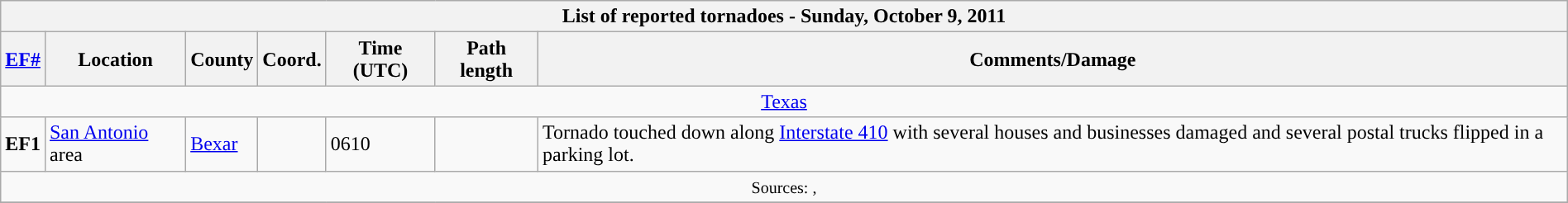<table class="wikitable collapsible" width="100%">
<tr>
<th colspan="7">List of reported tornadoes - Sunday, October 9, 2011</th>
</tr>
<tr>
<th><a href='#'>EF#</a></th>
<th>Location</th>
<th>County</th>
<th>Coord.</th>
<th>Time (UTC)</th>
<th>Path length</th>
<th>Comments/Damage</th>
</tr>
<tr>
<td colspan="7" align=center><a href='#'>Texas</a></td>
</tr>
<tr>
<td><strong>EF1</strong></td>
<td><a href='#'>San Antonio</a> area</td>
<td><a href='#'>Bexar</a></td>
<td></td>
<td>0610</td>
<td></td>
<td>Tornado touched down along <a href='#'>Interstate 410</a> with several houses and businesses damaged and several postal trucks flipped in a parking lot.</td>
</tr>
<tr>
<td colspan="7" align=center><small>Sources: , </small></td>
</tr>
<tr>
</tr>
</table>
